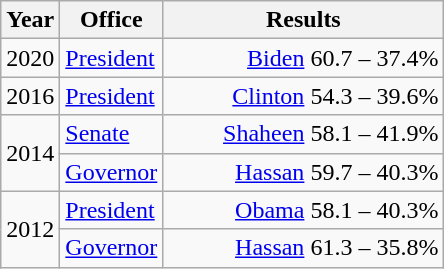<table class=wikitable>
<tr>
<th width="30">Year</th>
<th width="60">Office</th>
<th width="180">Results</th>
</tr>
<tr>
<td>2020</td>
<td><a href='#'>President</a></td>
<td align="right" ><a href='#'>Biden</a> 60.7 – 37.4%</td>
</tr>
<tr>
<td>2016</td>
<td><a href='#'>President</a></td>
<td align="right" ><a href='#'>Clinton</a> 54.3 – 39.6%</td>
</tr>
<tr>
<td rowspan="2">2014</td>
<td><a href='#'>Senate</a></td>
<td align="right" ><a href='#'>Shaheen</a> 58.1 – 41.9%</td>
</tr>
<tr>
<td><a href='#'>Governor</a></td>
<td align="right" ><a href='#'>Hassan</a> 59.7 – 40.3%</td>
</tr>
<tr>
<td rowspan="2">2012</td>
<td><a href='#'>President</a></td>
<td align="right" ><a href='#'>Obama</a> 58.1 – 40.3%</td>
</tr>
<tr>
<td><a href='#'>Governor</a></td>
<td align="right" ><a href='#'>Hassan</a> 61.3 – 35.8%</td>
</tr>
</table>
